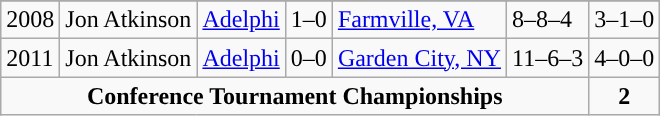<table class="wikitable" style="font-size:100%;">
<tr>
</tr>
<tr>
<td>2008</td>
<td>Jon Atkinson</td>
<td><a href='#'>Adelphi</a></td>
<td>1–0</td>
<td><a href='#'>Farmville, VA</a></td>
<td>8–8–4</td>
<td>3–1–0</td>
</tr>
<tr>
<td>2011</td>
<td>Jon Atkinson</td>
<td><a href='#'>Adelphi</a></td>
<td>0–0</td>
<td><a href='#'>Garden City, NY</a></td>
<td>11–6–3</td>
<td>4–0–0</td>
</tr>
<tr style="text-align:center; ">
<td colspan="6"><strong>Conference Tournament Championships</strong></td>
<td colspan="1"><strong>2</strong></td>
</tr>
</table>
